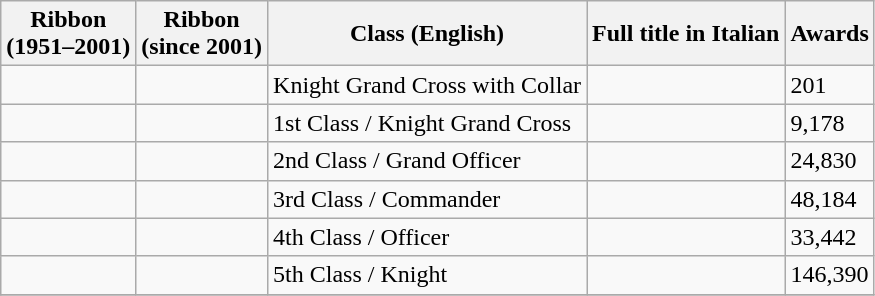<table class="wikitable" style="text-align:left">
<tr>
<th>Ribbon<br>(1951–2001)</th>
<th>Ribbon<br>(since 2001)</th>
<th>Class (English)</th>
<th>Full title in Italian</th>
<th>Awards</th>
</tr>
<tr>
<td></td>
<td></td>
<td>Knight Grand Cross with Collar</td>
<td></td>
<td>201</td>
</tr>
<tr>
<td></td>
<td></td>
<td>1st Class / Knight Grand Cross</td>
<td></td>
<td>9,178</td>
</tr>
<tr>
<td></td>
<td></td>
<td>2nd Class / Grand Officer</td>
<td></td>
<td>24,830</td>
</tr>
<tr>
<td></td>
<td></td>
<td>3rd Class / Commander</td>
<td></td>
<td>48,184</td>
</tr>
<tr>
<td></td>
<td></td>
<td>4th Class / Officer</td>
<td></td>
<td>33,442</td>
</tr>
<tr>
<td></td>
<td></td>
<td>5th Class / Knight</td>
<td></td>
<td>146,390</td>
</tr>
<tr>
</tr>
</table>
